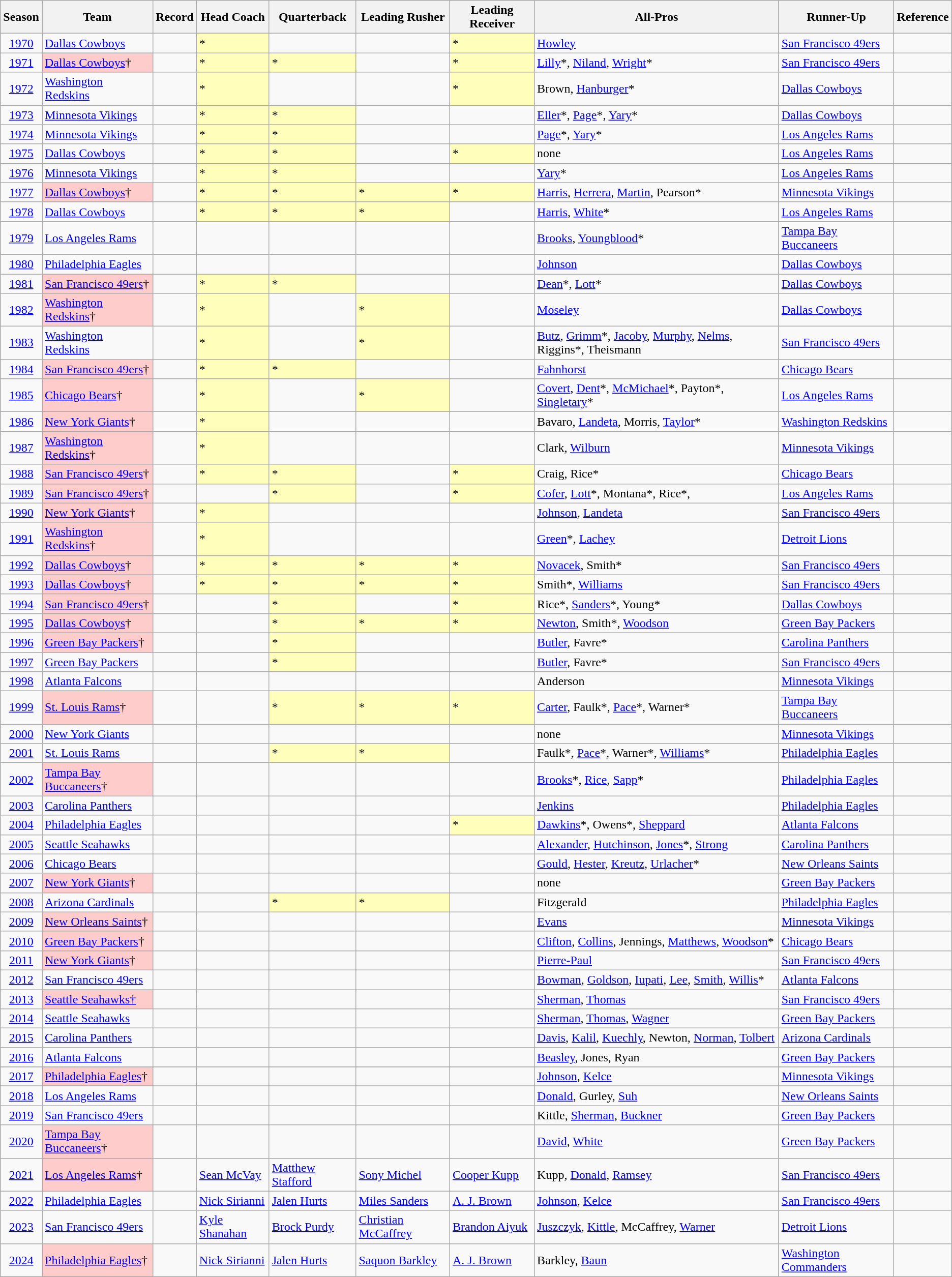<table class="wikitable sortable sticky-header">
<tr>
<th>Season</th>
<th>Team</th>
<th>Record</th>
<th>Head Coach</th>
<th>Quarterback</th>
<th>Leading Rusher</th>
<th>Leading Receiver</th>
<th class="unsortable">All-Pros</th>
<th>Runner-Up</th>
<th class="unsortable">Reference</th>
</tr>
<tr>
<td align="center"><a href='#'>1970</a></td>
<td><a href='#'>Dallas Cowboys</a></td>
<td align="center"></td>
<td style="background-color: #FFFFBB">*</td>
<td></td>
<td></td>
<td style="background-color: #FFFFBB">*</td>
<td><a href='#'>Howley</a></td>
<td><a href='#'>San Francisco 49ers</a></td>
<td align="center"></td>
</tr>
<tr>
<td align="center"><a href='#'>1971</a></td>
<td style="background-color: #FFCCCC"><a href='#'>Dallas Cowboys</a>†</td>
<td align="center"></td>
<td style="background-color: #FFFFBB">*</td>
<td style="background-color: #FFFFBB">*</td>
<td></td>
<td style="background-color: #FFFFBB">*</td>
<td><a href='#'>Lilly</a>*, <a href='#'>Niland</a>, <a href='#'>Wright</a>*</td>
<td><a href='#'>San Francisco 49ers</a></td>
<td align="center"></td>
</tr>
<tr>
<td align="center"><a href='#'>1972</a></td>
<td><a href='#'>Washington Redskins</a></td>
<td align="center"></td>
<td style="background-color: #FFFFBB">*</td>
<td></td>
<td></td>
<td style="background-color: #FFFFBB">*</td>
<td>Brown, <a href='#'>Hanburger</a>*</td>
<td><a href='#'>Dallas Cowboys</a></td>
<td align="center"></td>
</tr>
<tr>
<td align="center"><a href='#'>1973</a></td>
<td><a href='#'>Minnesota Vikings</a></td>
<td align="center"></td>
<td style="background-color: #FFFFBB">*</td>
<td style="background-color: #FFFFBB">*</td>
<td></td>
<td></td>
<td><a href='#'>Eller</a>*, <a href='#'>Page</a>*, <a href='#'>Yary</a>*</td>
<td><a href='#'>Dallas Cowboys</a></td>
<td align="center"></td>
</tr>
<tr>
<td align="center"><a href='#'>1974</a></td>
<td><a href='#'>Minnesota Vikings</a></td>
<td align="center"></td>
<td style="background-color: #FFFFBB">*</td>
<td style="background-color: #FFFFBB">*</td>
<td></td>
<td></td>
<td><a href='#'>Page</a>*, <a href='#'>Yary</a>*</td>
<td><a href='#'>Los Angeles Rams</a></td>
<td align="center"></td>
</tr>
<tr>
<td align="center"><a href='#'>1975</a></td>
<td><a href='#'>Dallas Cowboys</a></td>
<td align="center"></td>
<td style="background-color: #FFFFBB">*</td>
<td style="background-color: #FFFFBB">*</td>
<td></td>
<td style="background-color: #FFFFBB">*</td>
<td>none</td>
<td><a href='#'>Los Angeles Rams</a></td>
<td align="center"></td>
</tr>
<tr>
<td align="center"><a href='#'>1976</a></td>
<td><a href='#'>Minnesota Vikings</a></td>
<td align="center"></td>
<td style="background-color: #FFFFBB">*</td>
<td style="background-color: #FFFFBB">*</td>
<td></td>
<td></td>
<td><a href='#'>Yary</a>*</td>
<td><a href='#'>Los Angeles Rams</a></td>
<td align="center"></td>
</tr>
<tr>
<td align="center"><a href='#'>1977</a></td>
<td style="background-color: #FFCCCC"><a href='#'>Dallas Cowboys</a>†</td>
<td align="center"></td>
<td style="background-color: #FFFFBB">*</td>
<td style="background-color: #FFFFBB">*</td>
<td style="background-color: #FFFFBB">*</td>
<td style="background-color: #FFFFBB">*</td>
<td><a href='#'>Harris</a>, <a href='#'>Herrera</a>, <a href='#'>Martin</a>, Pearson*</td>
<td><a href='#'>Minnesota Vikings</a></td>
<td align="center"></td>
</tr>
<tr>
<td align="center"><a href='#'>1978</a></td>
<td><a href='#'>Dallas Cowboys</a></td>
<td align="center"></td>
<td style="background-color: #FFFFBB">*</td>
<td style="background-color: #FFFFBB">*</td>
<td style="background-color: #FFFFBB">*</td>
<td></td>
<td><a href='#'>Harris</a>, <a href='#'>White</a>*</td>
<td><a href='#'>Los Angeles Rams</a></td>
<td align="center"></td>
</tr>
<tr>
<td align="center"><a href='#'>1979</a></td>
<td><a href='#'>Los Angeles Rams</a></td>
<td align="center"></td>
<td></td>
<td></td>
<td></td>
<td></td>
<td><a href='#'>Brooks</a>, <a href='#'>Youngblood</a>*</td>
<td><a href='#'>Tampa Bay Buccaneers</a></td>
<td align="center"></td>
</tr>
<tr>
<td align="center"><a href='#'>1980</a></td>
<td><a href='#'>Philadelphia Eagles</a></td>
<td align="center"></td>
<td></td>
<td></td>
<td></td>
<td></td>
<td><a href='#'>Johnson</a></td>
<td><a href='#'>Dallas Cowboys</a></td>
<td align="center"></td>
</tr>
<tr>
<td align="center"><a href='#'>1981</a></td>
<td style="background-color: #FFCCCC"><a href='#'>San Francisco 49ers</a>†</td>
<td align="center"></td>
<td style="background-color: #FFFFBB">*</td>
<td style="background-color: #FFFFBB">*</td>
<td></td>
<td></td>
<td><a href='#'>Dean</a>*, <a href='#'>Lott</a>*</td>
<td><a href='#'>Dallas Cowboys</a></td>
<td align="center"></td>
</tr>
<tr>
<td align="center"><a href='#'>1982</a></td>
<td style="background-color: #FFCCCC"><a href='#'>Washington Redskins</a>†</td>
<td align="center"></td>
<td style="background-color: #FFFFBB">*</td>
<td></td>
<td style="background-color: #FFFFBB">*</td>
<td></td>
<td><a href='#'>Moseley</a></td>
<td><a href='#'>Dallas Cowboys</a></td>
<td align="center"></td>
</tr>
<tr>
<td align="center"><a href='#'>1983</a></td>
<td><a href='#'>Washington Redskins</a></td>
<td align="center"></td>
<td style="background-color: #FFFFBB">*</td>
<td></td>
<td style="background-color: #FFFFBB">*</td>
<td></td>
<td><a href='#'>Butz</a>, <a href='#'>Grimm</a>*, <a href='#'>Jacoby</a>, <a href='#'>Murphy</a>, <a href='#'>Nelms</a>, Riggins*, Theismann</td>
<td><a href='#'>San Francisco 49ers</a></td>
<td align="center"></td>
</tr>
<tr>
<td align="center"><a href='#'>1984</a></td>
<td style="background-color: #FFCCCC"><a href='#'>San Francisco 49ers</a>†</td>
<td align="center"></td>
<td style="background-color: #FFFFBB">*</td>
<td style="background-color: #FFFFBB">*</td>
<td></td>
<td></td>
<td><a href='#'>Fahnhorst</a></td>
<td><a href='#'>Chicago Bears</a></td>
<td align="center"></td>
</tr>
<tr>
<td align="center"><a href='#'>1985</a></td>
<td style="background-color: #FFCCCC"><a href='#'>Chicago Bears</a>†</td>
<td align="center"></td>
<td style="background-color: #FFFFBB">*</td>
<td></td>
<td style="background-color: #FFFFBB">*</td>
<td></td>
<td><a href='#'>Covert</a>, <a href='#'>Dent</a>*, <a href='#'>McMichael</a>*, Payton*, <a href='#'>Singletary</a>*</td>
<td><a href='#'>Los Angeles Rams</a></td>
<td align="center"></td>
</tr>
<tr>
<td align="center"><a href='#'>1986</a></td>
<td style="background-color: #FFCCCC"><a href='#'>New York Giants</a>†</td>
<td align="center"></td>
<td style="background-color: #FFFFBB">*</td>
<td></td>
<td></td>
<td></td>
<td>Bavaro, <a href='#'>Landeta</a>, Morris, <a href='#'>Taylor</a>*</td>
<td><a href='#'>Washington Redskins</a></td>
<td align="center"></td>
</tr>
<tr>
<td align="center"><a href='#'>1987</a></td>
<td style="background-color: #FFCCCC"><a href='#'>Washington Redskins</a>†</td>
<td align="center"></td>
<td style="background-color: #FFFFBB">*</td>
<td></td>
<td></td>
<td></td>
<td>Clark, <a href='#'>Wilburn</a></td>
<td><a href='#'>Minnesota Vikings</a></td>
<td align="center"></td>
</tr>
<tr>
<td align="center"><a href='#'>1988</a></td>
<td style="background-color: #FFCCCC"><a href='#'>San Francisco 49ers</a>†</td>
<td align="center"></td>
<td style="background-color: #FFFFBB">*</td>
<td style="background-color: #FFFFBB">*</td>
<td></td>
<td style="background-color: #FFFFBB">*</td>
<td>Craig, Rice*</td>
<td><a href='#'>Chicago Bears</a></td>
<td align="center"></td>
</tr>
<tr>
<td align="center"><a href='#'>1989</a></td>
<td style="background-color: #FFCCCC"><a href='#'>San Francisco 49ers</a>†</td>
<td align="center"></td>
<td></td>
<td style="background-color: #FFFFBB">*</td>
<td></td>
<td style="background-color: #FFFFBB">*</td>
<td><a href='#'>Cofer</a>, <a href='#'>Lott</a>*, Montana*, Rice*,</td>
<td><a href='#'>Los Angeles Rams</a></td>
<td align="center"></td>
</tr>
<tr>
<td align="center"><a href='#'>1990</a></td>
<td style="background-color: #FFCCCC"><a href='#'>New York Giants</a>†</td>
<td align="center"></td>
<td style="background-color: #FFFFBB">*</td>
<td></td>
<td></td>
<td></td>
<td><a href='#'>Johnson</a>, <a href='#'>Landeta</a></td>
<td><a href='#'>San Francisco 49ers</a></td>
<td align="center"></td>
</tr>
<tr>
<td align="center"><a href='#'>1991</a></td>
<td style="background-color: #FFCCCC"><a href='#'>Washington Redskins</a>†</td>
<td align="center"></td>
<td style="background-color: #FFFFBB">*</td>
<td></td>
<td></td>
<td></td>
<td><a href='#'>Green</a>*, <a href='#'>Lachey</a></td>
<td><a href='#'>Detroit Lions</a></td>
<td align="center"></td>
</tr>
<tr>
<td align="center"><a href='#'>1992</a></td>
<td style="background-color: #FFCCCC"><a href='#'>Dallas Cowboys</a>†</td>
<td align="center"></td>
<td style="background-color: #FFFFBB">*</td>
<td style="background-color: #FFFFBB">*</td>
<td style="background-color: #FFFFBB">*</td>
<td style="background-color: #FFFFBB">*</td>
<td><a href='#'>Novacek</a>, Smith*</td>
<td><a href='#'>San Francisco 49ers</a></td>
<td align="center"></td>
</tr>
<tr>
<td align="center"><a href='#'>1993</a></td>
<td style="background-color: #FFCCCC"><a href='#'>Dallas Cowboys</a>†</td>
<td align="center"></td>
<td style="background-color: #FFFFBB">*</td>
<td style="background-color: #FFFFBB">*</td>
<td style="background-color: #FFFFBB">*</td>
<td style="background-color: #FFFFBB">*</td>
<td>Smith*, <a href='#'>Williams</a></td>
<td><a href='#'>San Francisco 49ers</a></td>
<td align="center"></td>
</tr>
<tr>
<td align="center"><a href='#'>1994</a></td>
<td style="background-color: #FFCCCC"><a href='#'>San Francisco 49ers</a>†</td>
<td align="center"></td>
<td></td>
<td style="background-color: #FFFFBB">*</td>
<td></td>
<td style="background-color: #FFFFBB">*</td>
<td>Rice*, <a href='#'>Sanders</a>*, Young*</td>
<td><a href='#'>Dallas Cowboys</a></td>
<td align="center"></td>
</tr>
<tr>
<td align="center"><a href='#'>1995</a></td>
<td style="background-color: #FFCCCC"><a href='#'>Dallas Cowboys</a>†</td>
<td align="center"></td>
<td></td>
<td style="background-color: #FFFFBB">*</td>
<td style="background-color: #FFFFBB">*</td>
<td style="background-color: #FFFFBB">*</td>
<td><a href='#'>Newton</a>, Smith*, <a href='#'>Woodson</a></td>
<td><a href='#'>Green Bay Packers</a></td>
<td align="center"></td>
</tr>
<tr>
<td align="center"><a href='#'>1996</a></td>
<td style="background-color: #FFCCCC"><a href='#'>Green Bay Packers</a>†</td>
<td align="center"></td>
<td></td>
<td style="background-color: #FFFFBB">*</td>
<td></td>
<td></td>
<td><a href='#'>Butler</a>, Favre*</td>
<td><a href='#'>Carolina Panthers</a></td>
<td align="center"></td>
</tr>
<tr>
<td align="center"><a href='#'>1997</a></td>
<td><a href='#'>Green Bay Packers</a></td>
<td align="center"></td>
<td></td>
<td style="background-color: #FFFFBB">*</td>
<td></td>
<td></td>
<td><a href='#'>Butler</a>, Favre*</td>
<td><a href='#'>San Francisco 49ers</a></td>
<td align="center"></td>
</tr>
<tr>
<td align="center"><a href='#'>1998</a></td>
<td><a href='#'>Atlanta Falcons</a></td>
<td align="center"></td>
<td></td>
<td></td>
<td></td>
<td></td>
<td>Anderson</td>
<td><a href='#'>Minnesota Vikings</a></td>
<td align="center"></td>
</tr>
<tr>
<td align="center"><a href='#'>1999</a></td>
<td style="background-color: #FFCCCC"><a href='#'>St. Louis Rams</a>†</td>
<td align="center"></td>
<td></td>
<td style="background-color: #FFFFBB">*</td>
<td style="background-color: #FFFFBB">*</td>
<td style="background-color: #FFFFBB">*</td>
<td><a href='#'>Carter</a>, Faulk*, <a href='#'>Pace</a>*, Warner*</td>
<td><a href='#'>Tampa Bay Buccaneers</a></td>
<td align="center"></td>
</tr>
<tr>
<td align="center"><a href='#'>2000</a></td>
<td><a href='#'>New York Giants</a></td>
<td align="center"></td>
<td></td>
<td></td>
<td></td>
<td></td>
<td>none</td>
<td><a href='#'>Minnesota Vikings</a></td>
<td align="center"></td>
</tr>
<tr>
<td align="center"><a href='#'>2001</a></td>
<td><a href='#'>St. Louis Rams</a></td>
<td align="center"></td>
<td></td>
<td style="background-color: #FFFFBB">*</td>
<td style="background-color: #FFFFBB">*</td>
<td></td>
<td>Faulk*, <a href='#'>Pace</a>*, Warner*, <a href='#'>Williams</a>*</td>
<td><a href='#'>Philadelphia Eagles</a></td>
<td align="center"></td>
</tr>
<tr>
<td align="center"><a href='#'>2002</a></td>
<td style="background-color: #FFCCCC"><a href='#'>Tampa Bay Buccaneers</a>†</td>
<td align="center"></td>
<td></td>
<td></td>
<td></td>
<td></td>
<td><a href='#'>Brooks</a>*, <a href='#'>Rice</a>, <a href='#'>Sapp</a>*</td>
<td><a href='#'>Philadelphia Eagles</a></td>
<td align="center"></td>
</tr>
<tr>
<td align="center"><a href='#'>2003</a></td>
<td><a href='#'>Carolina Panthers</a></td>
<td align="center"></td>
<td></td>
<td></td>
<td></td>
<td></td>
<td><a href='#'>Jenkins</a></td>
<td><a href='#'>Philadelphia Eagles</a></td>
<td align="center"></td>
</tr>
<tr>
<td align="center"><a href='#'>2004</a></td>
<td><a href='#'>Philadelphia Eagles</a></td>
<td align="center"></td>
<td></td>
<td></td>
<td></td>
<td style="background-color: #FFFFBB">*</td>
<td><a href='#'>Dawkins</a>*, Owens*, <a href='#'>Sheppard</a></td>
<td><a href='#'>Atlanta Falcons</a></td>
<td align="center"></td>
</tr>
<tr>
<td align="center"><a href='#'>2005</a></td>
<td><a href='#'>Seattle Seahawks</a></td>
<td align="center"></td>
<td></td>
<td></td>
<td></td>
<td></td>
<td><a href='#'>Alexander</a>, <a href='#'>Hutchinson</a>, <a href='#'>Jones</a>*, <a href='#'>Strong</a></td>
<td><a href='#'>Carolina Panthers</a></td>
<td align="center"></td>
</tr>
<tr>
<td align="center"><a href='#'>2006</a></td>
<td><a href='#'>Chicago Bears</a></td>
<td align="center"></td>
<td></td>
<td></td>
<td></td>
<td></td>
<td><a href='#'>Gould</a>, <a href='#'>Hester</a>, <a href='#'>Kreutz</a>, <a href='#'>Urlacher</a>*</td>
<td><a href='#'>New Orleans Saints</a></td>
<td align="center"></td>
</tr>
<tr>
<td align="center"><a href='#'>2007</a></td>
<td style="background-color: #FFCCCC"><a href='#'>New York Giants</a>†</td>
<td align="center"></td>
<td></td>
<td></td>
<td></td>
<td></td>
<td>none</td>
<td><a href='#'>Green Bay Packers</a></td>
<td align="center"></td>
</tr>
<tr>
<td align="center"><a href='#'>2008</a></td>
<td><a href='#'>Arizona Cardinals</a></td>
<td align="center"></td>
<td></td>
<td style="background-color: #FFFFBB">*</td>
<td style="background-color: #FFFFBB">*</td>
<td></td>
<td>Fitzgerald</td>
<td><a href='#'>Philadelphia Eagles</a></td>
<td align="center"></td>
</tr>
<tr>
<td align="center"><a href='#'>2009</a></td>
<td style="background-color: #FFCCCC"><a href='#'>New Orleans Saints</a>†</td>
<td align="center"></td>
<td></td>
<td></td>
<td></td>
<td></td>
<td><a href='#'>Evans</a></td>
<td><a href='#'>Minnesota Vikings</a></td>
<td align="center"></td>
</tr>
<tr>
<td align="center"><a href='#'>2010</a></td>
<td style="background-color: #FFCCCC"><a href='#'>Green Bay Packers</a>†</td>
<td align="center"></td>
<td></td>
<td></td>
<td></td>
<td></td>
<td><a href='#'>Clifton</a>, <a href='#'>Collins</a>, Jennings, <a href='#'>Matthews</a>, <a href='#'>Woodson</a>*</td>
<td><a href='#'>Chicago Bears</a></td>
<td align="center"></td>
</tr>
<tr>
<td align="center"><a href='#'>2011</a></td>
<td style="background-color: #FFCCCC"><a href='#'>New York Giants</a>†</td>
<td align="center"></td>
<td></td>
<td></td>
<td></td>
<td></td>
<td><a href='#'>Pierre-Paul</a></td>
<td><a href='#'>San Francisco 49ers</a></td>
<td align="center"></td>
</tr>
<tr>
<td align="center"><a href='#'>2012</a></td>
<td><a href='#'>San Francisco 49ers</a></td>
<td align="center"></td>
<td></td>
<td></td>
<td></td>
<td></td>
<td><a href='#'>Bowman</a>, <a href='#'>Goldson</a>, <a href='#'>Iupati</a>, <a href='#'>Lee</a>, <a href='#'>Smith</a>, <a href='#'>Willis</a>*</td>
<td><a href='#'>Atlanta Falcons</a></td>
<td align="center"></td>
</tr>
<tr>
<td align="center"><a href='#'>2013</a></td>
<td style="background-color: #FFCCCC"><a href='#'>Seattle Seahawks†</a></td>
<td align="center"></td>
<td></td>
<td></td>
<td></td>
<td></td>
<td><a href='#'>Sherman</a>, <a href='#'>Thomas</a></td>
<td><a href='#'>San Francisco 49ers</a></td>
<td align="center"></td>
</tr>
<tr>
<td align="center"><a href='#'>2014</a></td>
<td><a href='#'>Seattle Seahawks</a></td>
<td align="center"></td>
<td></td>
<td></td>
<td></td>
<td></td>
<td><a href='#'>Sherman</a>, <a href='#'>Thomas</a>, <a href='#'>Wagner</a></td>
<td><a href='#'>Green Bay Packers</a></td>
<td align="center"></td>
</tr>
<tr>
<td align="center"><a href='#'>2015</a></td>
<td><a href='#'>Carolina Panthers</a></td>
<td align="center"></td>
<td></td>
<td></td>
<td></td>
<td></td>
<td><a href='#'>Davis</a>, <a href='#'>Kalil</a>, <a href='#'>Kuechly</a>, Newton, <a href='#'>Norman</a>, <a href='#'>Tolbert</a></td>
<td><a href='#'>Arizona Cardinals</a></td>
<td align="center"></td>
</tr>
<tr>
</tr>
<tr>
<td align="center"><a href='#'>2016</a></td>
<td><a href='#'>Atlanta Falcons</a></td>
<td align="center"></td>
<td></td>
<td></td>
<td></td>
<td></td>
<td><a href='#'>Beasley</a>, Jones, Ryan</td>
<td><a href='#'>Green Bay Packers</a></td>
<td align="center"></td>
</tr>
<tr>
</tr>
<tr>
<td align="center"><a href='#'>2017</a></td>
<td style="background-color: #FFCCCC"><a href='#'>Philadelphia Eagles</a>†</td>
<td align="center"></td>
<td></td>
<td></td>
<td></td>
<td></td>
<td><a href='#'>Johnson</a>, <a href='#'>Kelce</a></td>
<td><a href='#'>Minnesota Vikings</a></td>
<td align="center"></td>
</tr>
<tr>
</tr>
<tr>
<td align="center"><a href='#'>2018</a></td>
<td style="background-color: "><a href='#'>Los Angeles Rams</a></td>
<td align="center"></td>
<td></td>
<td></td>
<td></td>
<td></td>
<td><a href='#'>Donald</a>, Gurley, <a href='#'>Suh</a></td>
<td><a href='#'>New Orleans Saints</a></td>
<td align="center"></td>
</tr>
<tr>
<td align="center"><a href='#'>2019</a></td>
<td><a href='#'>San Francisco 49ers</a></td>
<td align="center"></td>
<td></td>
<td></td>
<td></td>
<td></td>
<td>Kittle, <a href='#'>Sherman</a>, <a href='#'>Buckner</a></td>
<td><a href='#'>Green Bay Packers</a></td>
<td align="center"></td>
</tr>
<tr>
<td align="center"><a href='#'>2020</a></td>
<td style="background-color: #FFCCCC"><a href='#'>Tampa Bay Buccaneers</a>†</td>
<td align="center"></td>
<td></td>
<td></td>
<td></td>
<td></td>
<td><a href='#'>David</a>, <a href='#'>White</a></td>
<td><a href='#'>Green Bay Packers</a></td>
<td align="center"></td>
</tr>
<tr>
<td align="center"><a href='#'>2021</a></td>
<td style="background-color: #FFCCCC"><a href='#'>Los Angeles Rams</a>†</td>
<td align="center"></td>
<td><a href='#'>Sean McVay</a></td>
<td><a href='#'>Matthew Stafford</a></td>
<td><a href='#'>Sony Michel</a></td>
<td><a href='#'>Cooper Kupp</a></td>
<td>Kupp, <a href='#'>Donald</a>, <a href='#'>Ramsey</a></td>
<td><a href='#'>San Francisco 49ers</a></td>
<td align="center"></td>
</tr>
<tr>
<td align="center"><a href='#'>2022</a></td>
<td><a href='#'>Philadelphia Eagles</a></td>
<td align="center"></td>
<td><a href='#'>Nick Sirianni</a></td>
<td><a href='#'>Jalen Hurts</a></td>
<td><a href='#'>Miles Sanders</a></td>
<td><a href='#'>A. J. Brown</a></td>
<td><a href='#'>Johnson</a>, <a href='#'>Kelce</a></td>
<td><a href='#'>San Francisco 49ers</a></td>
<td align="center"></td>
</tr>
<tr>
<td align="center"><a href='#'>2023</a></td>
<td><a href='#'>San Francisco 49ers</a></td>
<td align="center"></td>
<td><a href='#'>Kyle Shanahan</a></td>
<td><a href='#'>Brock Purdy</a></td>
<td><a href='#'>Christian McCaffrey</a></td>
<td><a href='#'>Brandon Aiyuk</a></td>
<td><a href='#'>Juszczyk</a>, <a href='#'>Kittle</a>, McCaffrey, <a href='#'>Warner</a></td>
<td><a href='#'>Detroit Lions</a></td>
<td align="center"></td>
</tr>
<tr>
<td align="center"><a href='#'>2024</a></td>
<td style="background-color: #FFCCCC"><a href='#'>Philadelphia Eagles</a>†</td>
<td align="center"></td>
<td><a href='#'>Nick Sirianni</a></td>
<td><a href='#'>Jalen Hurts</a></td>
<td><a href='#'>Saquon Barkley</a></td>
<td><a href='#'>A. J. Brown</a></td>
<td>Barkley, <a href='#'>Baun</a></td>
<td><a href='#'>Washington Commanders</a></td>
<td align="center"></td>
</tr>
</table>
